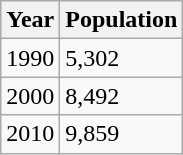<table class=wikitable>
<tr>
<th>Year</th>
<th>Population</th>
</tr>
<tr>
<td>1990</td>
<td>5,302</td>
</tr>
<tr>
<td>2000</td>
<td>8,492</td>
</tr>
<tr>
<td>2010</td>
<td>9,859</td>
</tr>
</table>
